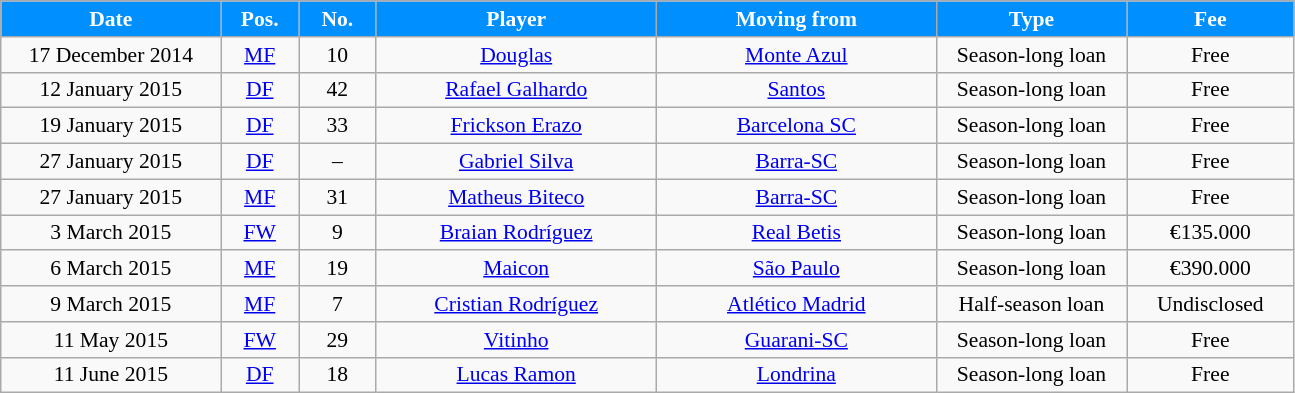<table class="wikitable" style="text-align: center; font-size:90%">
<tr>
<th style="background:#008FFF; color:white;" width="140">Date</th>
<th style="background:#008FFF; color:white;" width="45">Pos.</th>
<th style="background:#008FFF; color:white;" width="45">No.</th>
<th style="background:#008FFF; color:white;" width="180">Player</th>
<th style="background:#008FFF; color:white;" width="180">Moving from</th>
<th style="background:#008FFF; color:white;" width="120">Type</th>
<th style="background:#008FFF; color:white;" width="105">Fee</th>
</tr>
<tr>
<td style="text-align:center;">17 December 2014</td>
<td style="text-align:center;"><a href='#'>MF</a></td>
<td style="text-align:center;">10</td>
<td style="text-align:center;"> <a href='#'>Douglas</a></td>
<td style="text-align:center;"> <a href='#'>Monte Azul</a></td>
<td style="text-align:center;">Season-long loan</td>
<td style="text-align:center;">Free</td>
</tr>
<tr>
<td style="text-align:center;">12 January 2015</td>
<td style="text-align:center;"><a href='#'>DF</a></td>
<td style="text-align:center;">42</td>
<td style="text-align:center;"> <a href='#'>Rafael Galhardo</a></td>
<td style="text-align:center;"> <a href='#'>Santos</a></td>
<td style="text-align:center;">Season-long loan</td>
<td style="text-align:center;">Free</td>
</tr>
<tr>
<td style="text-align:center;">19 January 2015</td>
<td style="text-align:center;"><a href='#'>DF</a></td>
<td style="text-align:center;">33</td>
<td style="text-align:center;"> <a href='#'>Frickson Erazo</a></td>
<td style="text-align:center;"> <a href='#'>Barcelona SC</a></td>
<td style="text-align:center;">Season-long loan</td>
<td style="text-align:center;">Free</td>
</tr>
<tr>
<td style="text-align:center;">27 January 2015</td>
<td style="text-align:center;"><a href='#'>DF</a></td>
<td style="text-align:center;">–</td>
<td style="text-align:center;"> <a href='#'>Gabriel Silva</a></td>
<td style="text-align:center;"> <a href='#'>Barra-SC</a></td>
<td style="text-align:center;">Season-long loan</td>
<td style="text-align:center;">Free</td>
</tr>
<tr>
<td style="text-align:center;">27 January 2015</td>
<td style="text-align:center;"><a href='#'>MF</a></td>
<td style="text-align:center;">31</td>
<td style="text-align:center;"> <a href='#'>Matheus Biteco</a></td>
<td style="text-align:center;"> <a href='#'>Barra-SC</a></td>
<td style="text-align:center;">Season-long loan</td>
<td style="text-align:center;">Free</td>
</tr>
<tr>
<td style="text-align:center;">3 March 2015</td>
<td style="text-align:center;"><a href='#'>FW</a></td>
<td style="text-align:center;">9</td>
<td style="text-align:center;"> <a href='#'>Braian Rodríguez</a></td>
<td style="text-align:center;"> <a href='#'>Real Betis</a></td>
<td style="text-align:center;">Season-long loan</td>
<td style="text-align:center;">€135.000</td>
</tr>
<tr>
<td style="text-align:center;">6 March 2015</td>
<td style="text-align:center;"><a href='#'>MF</a></td>
<td style="text-align:center;">19</td>
<td style="text-align:center;"> <a href='#'>Maicon</a></td>
<td style="text-align:center;"> <a href='#'>São Paulo</a></td>
<td style="text-align:center;">Season-long loan</td>
<td style="text-align:center;">€390.000</td>
</tr>
<tr>
<td style="text-align:center;">9 March 2015</td>
<td style="text-align:center;"><a href='#'>MF</a></td>
<td style="text-align:center;">7</td>
<td style="text-align:center;"> <a href='#'>Cristian Rodríguez</a></td>
<td style="text-align:center;"> <a href='#'>Atlético Madrid</a></td>
<td style="text-align:center;">Half-season loan</td>
<td style="text-align:center;">Undisclosed</td>
</tr>
<tr>
<td style="text-align:center;">11 May 2015</td>
<td style="text-align:center;"><a href='#'>FW</a></td>
<td style="text-align:center;">29</td>
<td style="text-align:center;"> <a href='#'>Vitinho</a></td>
<td style="text-align:center;"> <a href='#'>Guarani-SC</a></td>
<td style="text-align:center;">Season-long loan</td>
<td style="text-align:center;">Free</td>
</tr>
<tr>
<td style="text-align:center;">11 June 2015</td>
<td style="text-align:center;"><a href='#'>DF</a></td>
<td style="text-align:center;">18</td>
<td style="text-align:center;"> <a href='#'>Lucas Ramon</a></td>
<td style="text-align:center;"> <a href='#'>Londrina</a></td>
<td style="text-align:center;">Season-long loan</td>
<td style="text-align:center;">Free</td>
</tr>
</table>
